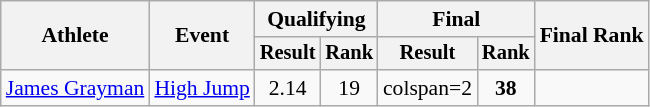<table class="wikitable" style="font-size:90%">
<tr>
<th rowspan="2">Athlete</th>
<th rowspan="2">Event</th>
<th colspan="2">Qualifying</th>
<th colspan="2">Final</th>
<th colspan="2" rowspan="2">Final Rank</th>
</tr>
<tr style="font-size:95%">
<th>Result</th>
<th>Rank</th>
<th>Result</th>
<th>Rank</th>
</tr>
<tr align=center>
<td align=left><a href='#'>James Grayman</a></td>
<td align=left><a href='#'>High Jump</a></td>
<td>2.14</td>
<td>19</td>
<td>colspan=2 </td>
<td><strong>38</strong></td>
</tr>
</table>
